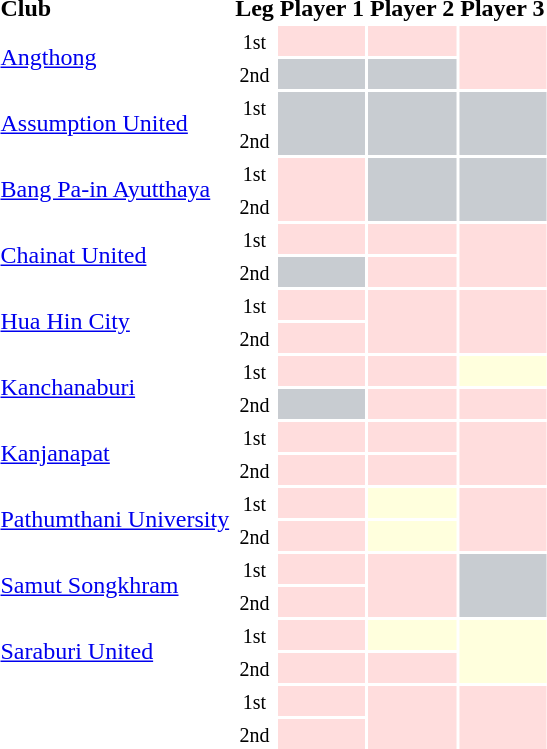<table class="sortable" style="text-align:left">
<tr>
<th>Club</th>
<th>Leg</th>
<th>Player 1</th>
<th>Player 2</th>
<th>Player 3</th>
</tr>
<tr>
<td rowspan="2"><a href='#'>Angthong</a></td>
<td align="center"><small>1st</small></td>
<td bgcolor="#ffdddd"></td>
<td bgcolor="#ffdddd"></td>
<td bgcolor="#ffdddd"rowspan="2"></td>
</tr>
<tr>
<td align="center"><small>2nd</small></td>
<td bgcolor="#c8ccd1"></td>
<td bgcolor="#c8ccd1"></td>
</tr>
<tr>
<td rowspan="2"><a href='#'>Assumption United</a></td>
<td align="center"><small>1st</small></td>
<td bgcolor="#c8ccd1"rowspan="2"></td>
<td bgcolor="#c8ccd1"rowspan="2"></td>
<td bgcolor="#c8ccd1"rowspan="2"></td>
</tr>
<tr>
<td align="center"><small>2nd</small></td>
</tr>
<tr>
<td rowspan="2"><a href='#'>Bang Pa-in Ayutthaya</a></td>
<td align="center"><small>1st</small></td>
<td bgcolor="#ffdddd"rowspan="2"></td>
<td bgcolor="#c8ccd1"rowspan="2"></td>
<td bgcolor="#c8ccd1"rowspan="2"></td>
</tr>
<tr>
<td align="center"><small>2nd</small></td>
</tr>
<tr>
<td rowspan="2"><a href='#'>Chainat United</a></td>
<td align="center"><small>1st</small></td>
<td bgcolor="#ffdddd"></td>
<td bgcolor="#ffdddd"></td>
<td bgcolor="#ffdddd"rowspan="2"></td>
</tr>
<tr>
<td align="center"><small>2nd</small></td>
<td bgcolor="#c8ccd1"></td>
<td bgcolor="#ffdddd"></td>
</tr>
<tr>
<td rowspan="2"><a href='#'>Hua Hin City</a></td>
<td align="center"><small>1st</small></td>
<td bgcolor="#ffdddd"></td>
<td bgcolor="#ffdddd"rowspan="2"></td>
<td bgcolor="#ffdddd"rowspan="2"></td>
</tr>
<tr>
<td align="center"><small>2nd</small></td>
<td bgcolor="#ffdddd"></td>
</tr>
<tr>
<td rowspan="2"><a href='#'>Kanchanaburi</a></td>
<td align="center"><small>1st</small></td>
<td bgcolor="#ffdddd"></td>
<td bgcolor="#ffdddd"></td>
<td bgcolor="#ffffdd"></td>
</tr>
<tr>
<td align="center"><small>2nd</small></td>
<td bgcolor="#c8ccd1"></td>
<td bgcolor="#ffdddd"></td>
<td bgcolor="#ffdddd"></td>
</tr>
<tr>
<td rowspan="2"><a href='#'>Kanjanapat</a></td>
<td align="center"><small>1st</small></td>
<td bgcolor="#ffdddd"></td>
<td bgcolor="#ffdddd"></td>
<td bgcolor="#ffdddd"rowspan="2"></td>
</tr>
<tr>
<td align="center"><small>2nd</small></td>
<td bgcolor="#ffdddd"></td>
<td bgcolor="#ffdddd"></td>
</tr>
<tr>
<td rowspan="2"><a href='#'>Pathumthani University</a></td>
<td align="center"><small>1st</small></td>
<td bgcolor="#ffdddd"></td>
<td bgcolor="#ffffdd"></td>
<td bgcolor="#ffdddd"rowspan="2"></td>
</tr>
<tr>
<td align="center"><small>2nd</small></td>
<td bgcolor="#ffdddd"></td>
<td bgcolor="#ffffdd"></td>
</tr>
<tr>
<td rowspan="2"><a href='#'>Samut Songkhram</a></td>
<td align="center"><small>1st</small></td>
<td bgcolor="#ffdddd"></td>
<td bgcolor="#ffdddd"rowspan="2"></td>
<td bgcolor="#c8ccd1"rowspan="2"></td>
</tr>
<tr>
<td align="center"><small>2nd</small></td>
<td bgcolor="#ffdddd"></td>
</tr>
<tr>
<td rowspan="2"><a href='#'>Saraburi United</a></td>
<td align="center"><small>1st</small></td>
<td bgcolor="#ffdddd"></td>
<td bgcolor="#ffffdd"></td>
<td bgcolor="#ffffdd"rowspan="2"></td>
</tr>
<tr>
<td align="center"><small>2nd</small></td>
<td bgcolor="#ffdddd"></td>
<td bgcolor="#ffdddd"></td>
</tr>
<tr>
<td rowspan="2"></td>
<td align="center"><small>1st</small></td>
<td bgcolor="#ffdddd"></td>
<td bgcolor="#ffdddd"rowspan="2"></td>
<td bgcolor="#ffdddd"rowspan="2"></td>
</tr>
<tr>
<td align="center"><small>2nd</small></td>
<td bgcolor="#ffdddd"></td>
</tr>
</table>
